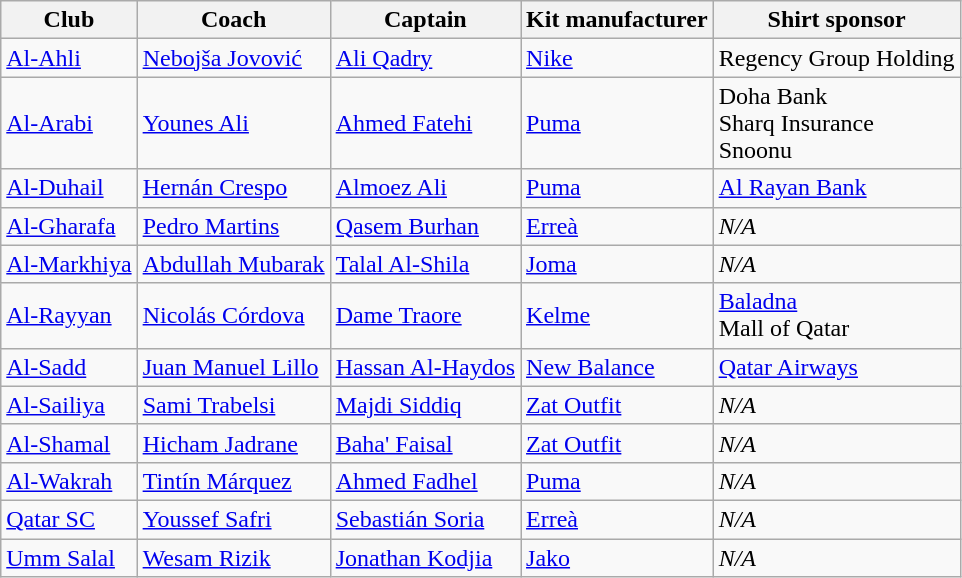<table class="wikitable sortable" style="text-align:left;">
<tr>
<th>Club</th>
<th>Coach</th>
<th>Captain</th>
<th>Kit manufacturer</th>
<th>Shirt sponsor</th>
</tr>
<tr>
<td><a href='#'>Al-Ahli</a></td>
<td> <a href='#'>Nebojša Jovović</a></td>
<td> <a href='#'>Ali Qadry</a></td>
<td><a href='#'>Nike</a></td>
<td>Regency Group Holding</td>
</tr>
<tr>
<td><a href='#'>Al-Arabi</a></td>
<td> <a href='#'>Younes Ali</a></td>
<td> <a href='#'>Ahmed Fatehi</a></td>
<td><a href='#'>Puma</a></td>
<td>Doha Bank<br>Sharq Insurance<br>Snoonu</td>
</tr>
<tr>
<td><a href='#'>Al-Duhail</a></td>
<td> <a href='#'>Hernán Crespo</a></td>
<td> <a href='#'>Almoez Ali</a></td>
<td><a href='#'>Puma</a></td>
<td><a href='#'>Al Rayan Bank</a></td>
</tr>
<tr>
<td><a href='#'>Al-Gharafa</a></td>
<td> <a href='#'>Pedro Martins</a></td>
<td> <a href='#'>Qasem Burhan</a></td>
<td><a href='#'>Erreà</a></td>
<td><em>N/A</em></td>
</tr>
<tr>
<td><a href='#'>Al-Markhiya</a></td>
<td> <a href='#'>Abdullah Mubarak</a></td>
<td> <a href='#'>Talal Al-Shila</a></td>
<td><a href='#'>Joma</a></td>
<td><em>N/A</em></td>
</tr>
<tr>
<td><a href='#'>Al-Rayyan</a></td>
<td> <a href='#'>Nicolás Córdova</a></td>
<td> <a href='#'>Dame Traore</a></td>
<td><a href='#'>Kelme</a></td>
<td><a href='#'>Baladna</a><br>Mall of Qatar</td>
</tr>
<tr>
<td><a href='#'>Al-Sadd</a></td>
<td> <a href='#'>Juan Manuel Lillo</a></td>
<td> <a href='#'>Hassan Al-Haydos</a></td>
<td><a href='#'>New Balance</a></td>
<td><a href='#'>Qatar Airways</a></td>
</tr>
<tr>
<td><a href='#'>Al-Sailiya</a></td>
<td> <a href='#'>Sami Trabelsi</a></td>
<td> <a href='#'>Majdi Siddiq</a></td>
<td><a href='#'>Zat Outfit</a></td>
<td><em>N/A</em></td>
</tr>
<tr>
<td><a href='#'>Al-Shamal</a></td>
<td> <a href='#'>Hicham Jadrane</a></td>
<td> <a href='#'>Baha' Faisal</a></td>
<td><a href='#'>Zat Outfit</a></td>
<td><em>N/A</em></td>
</tr>
<tr>
<td><a href='#'>Al-Wakrah</a></td>
<td> <a href='#'>Tintín Márquez</a></td>
<td> <a href='#'>Ahmed Fadhel</a></td>
<td><a href='#'>Puma</a></td>
<td><em>N/A</em></td>
</tr>
<tr>
<td><a href='#'>Qatar SC</a></td>
<td> <a href='#'>Youssef Safri</a></td>
<td> <a href='#'>Sebastián Soria</a></td>
<td><a href='#'>Erreà</a></td>
<td><em>N/A</em></td>
</tr>
<tr>
<td><a href='#'>Umm Salal</a></td>
<td> <a href='#'>Wesam Rizik</a></td>
<td> <a href='#'>Jonathan Kodjia</a></td>
<td><a href='#'>Jako</a></td>
<td><em>N/A</em></td>
</tr>
</table>
